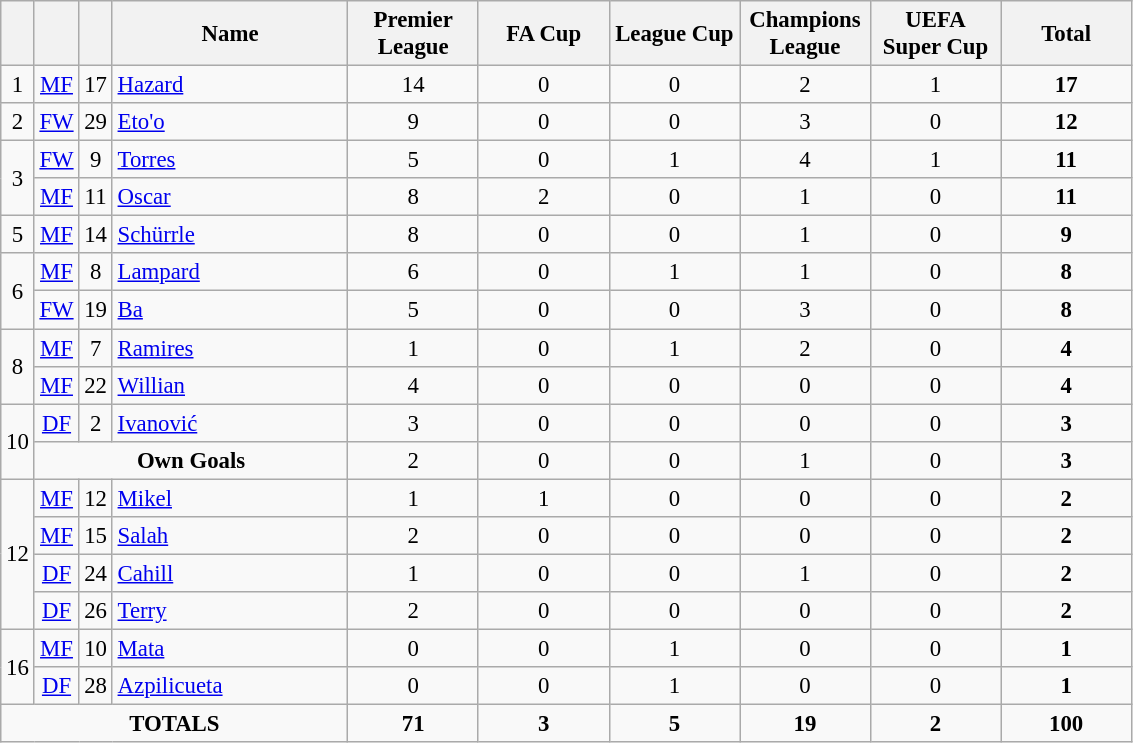<table class="wikitable sortable" style="font-size: 95%; text-align: center">
<tr>
<th width=15></th>
<th width=15></th>
<th width=15></th>
<th width=150>Name</th>
<th width=80>Premier League</th>
<th width=80>FA Cup</th>
<th width=80>League Cup</th>
<th width=80>Champions League</th>
<th width=80>UEFA Super Cup</th>
<th width=80>Total</th>
</tr>
<tr>
<td>1</td>
<td><a href='#'>MF</a></td>
<td>17</td>
<td align=left> <a href='#'>Hazard</a></td>
<td>14</td>
<td>0</td>
<td>0</td>
<td>2</td>
<td>1</td>
<td><strong>17</strong></td>
</tr>
<tr>
<td>2</td>
<td><a href='#'>FW</a></td>
<td>29</td>
<td align=left> <a href='#'>Eto'o</a></td>
<td>9</td>
<td>0</td>
<td>0</td>
<td>3</td>
<td>0</td>
<td><strong>12</strong></td>
</tr>
<tr>
<td rowspan="2">3</td>
<td><a href='#'>FW</a></td>
<td>9</td>
<td align=left> <a href='#'>Torres</a></td>
<td>5</td>
<td>0</td>
<td>1</td>
<td>4</td>
<td>1</td>
<td><strong>11</strong></td>
</tr>
<tr>
<td><a href='#'>MF</a></td>
<td>11</td>
<td align=left> <a href='#'>Oscar</a></td>
<td>8</td>
<td>2</td>
<td>0</td>
<td>1</td>
<td>0</td>
<td><strong>11</strong></td>
</tr>
<tr>
<td>5</td>
<td><a href='#'>MF</a></td>
<td>14</td>
<td align=left> <a href='#'>Schürrle</a></td>
<td>8</td>
<td>0</td>
<td>0</td>
<td>1</td>
<td>0</td>
<td><strong>9</strong></td>
</tr>
<tr>
<td rowspan="2">6</td>
<td><a href='#'>MF</a></td>
<td>8</td>
<td align=left> <a href='#'>Lampard</a></td>
<td>6</td>
<td>0</td>
<td>1</td>
<td>1</td>
<td>0</td>
<td><strong>8</strong></td>
</tr>
<tr>
<td><a href='#'>FW</a></td>
<td>19</td>
<td align=left> <a href='#'>Ba</a></td>
<td>5</td>
<td>0</td>
<td>0</td>
<td>3</td>
<td>0</td>
<td><strong>8</strong></td>
</tr>
<tr>
<td rowspan="2">8</td>
<td><a href='#'>MF</a></td>
<td>7</td>
<td align=left> <a href='#'>Ramires</a></td>
<td>1</td>
<td>0</td>
<td>1</td>
<td>2</td>
<td>0</td>
<td><strong>4</strong></td>
</tr>
<tr>
<td><a href='#'>MF</a></td>
<td>22</td>
<td align=left> <a href='#'>Willian</a></td>
<td>4</td>
<td>0</td>
<td>0</td>
<td>0</td>
<td>0</td>
<td><strong>4</strong></td>
</tr>
<tr>
<td rowspan="2">10</td>
<td><a href='#'>DF</a></td>
<td>2</td>
<td align=left> <a href='#'>Ivanović</a></td>
<td>3</td>
<td>0</td>
<td>0</td>
<td>0</td>
<td>0</td>
<td><strong>3</strong></td>
</tr>
<tr>
<td colspan="3"><strong>Own Goals</strong></td>
<td>2</td>
<td>0</td>
<td>0</td>
<td>1</td>
<td>0</td>
<td><strong>3</strong></td>
</tr>
<tr>
<td rowspan="4">12</td>
<td><a href='#'>MF</a></td>
<td>12</td>
<td align=left> <a href='#'>Mikel</a></td>
<td>1</td>
<td>1</td>
<td>0</td>
<td>0</td>
<td>0</td>
<td><strong>2</strong></td>
</tr>
<tr>
<td><a href='#'>MF</a></td>
<td>15</td>
<td align=left> <a href='#'>Salah</a></td>
<td>2</td>
<td>0</td>
<td>0</td>
<td>0</td>
<td>0</td>
<td><strong>2</strong></td>
</tr>
<tr>
<td><a href='#'>DF</a></td>
<td>24</td>
<td align=left> <a href='#'>Cahill</a></td>
<td>1</td>
<td>0</td>
<td>0</td>
<td>1</td>
<td>0</td>
<td><strong>2</strong></td>
</tr>
<tr>
<td><a href='#'>DF</a></td>
<td>26</td>
<td align=left> <a href='#'>Terry</a></td>
<td>2</td>
<td>0</td>
<td>0</td>
<td>0</td>
<td>0</td>
<td><strong>2</strong></td>
</tr>
<tr>
<td rowspan="2">16</td>
<td><a href='#'>MF</a></td>
<td>10</td>
<td align=left> <a href='#'>Mata</a></td>
<td>0</td>
<td>0</td>
<td>1</td>
<td>0</td>
<td>0</td>
<td><strong>1</strong></td>
</tr>
<tr>
<td><a href='#'>DF</a></td>
<td>28</td>
<td align=left> <a href='#'>Azpilicueta</a></td>
<td>0</td>
<td>0</td>
<td>1</td>
<td>0</td>
<td>0</td>
<td><strong>1</strong></td>
</tr>
<tr>
<td colspan="4"><strong>TOTALS</strong></td>
<td><strong>71</strong></td>
<td><strong>3</strong></td>
<td><strong>5</strong></td>
<td><strong>19</strong></td>
<td><strong>2</strong></td>
<td><strong>100</strong></td>
</tr>
</table>
